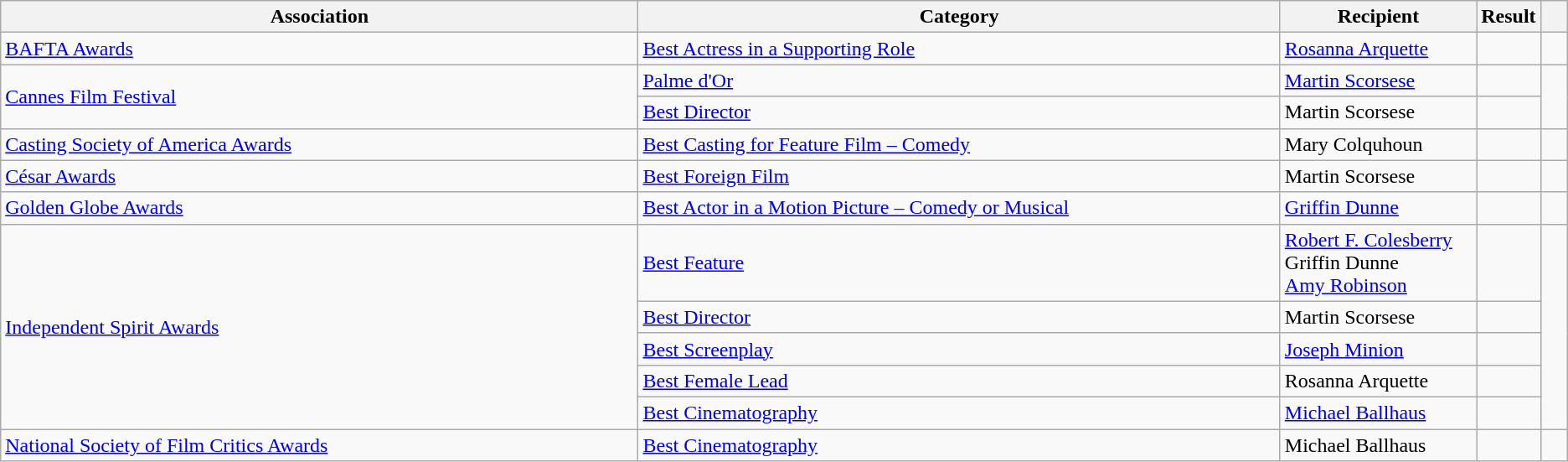<table class="wikitable">
<tr>
<th scope="col" style="width:35em;">Association</th>
<th scope="col" style="width:35em;">Category</th>
<th scope="col" style="width:10em;">Recipient</th>
<th scope="col" style="width:1em;">Result</th>
<th scope="col" style="width:1em;"></th>
</tr>
<tr>
<td><a href='#'>BAFTA Awards</a></td>
<td><a href='#'>Best Actress in a Supporting Role</a></td>
<td><a href='#'>Rosanna Arquette</a></td>
<td></td>
<td></td>
</tr>
<tr>
<td rowspan="2"><a href='#'>Cannes Film Festival</a></td>
<td><a href='#'>Palme d'Or</a></td>
<td><a href='#'>Martin Scorsese</a></td>
<td></td>
<td rowspan="2"></td>
</tr>
<tr>
<td><a href='#'>Best Director</a></td>
<td>Martin Scorsese</td>
<td></td>
</tr>
<tr>
<td><a href='#'>Casting Society of America Awards</a></td>
<td><a href='#'>Best Casting for Feature Film – Comedy</a></td>
<td>Mary Colquhoun</td>
<td></td>
<td></td>
</tr>
<tr>
<td><a href='#'>César Awards</a></td>
<td><a href='#'>Best Foreign Film</a></td>
<td>Martin Scorsese</td>
<td></td>
<td></td>
</tr>
<tr>
<td><a href='#'>Golden Globe Awards</a></td>
<td><a href='#'>Best Actor in a Motion Picture – Comedy or Musical</a></td>
<td><a href='#'>Griffin Dunne</a></td>
<td></td>
<td></td>
</tr>
<tr>
<td rowspan="5"><a href='#'>Independent Spirit Awards</a></td>
<td><a href='#'>Best Feature</a></td>
<td><a href='#'>Robert F. Colesberry</a><br>Griffin Dunne<br><a href='#'>Amy Robinson</a></td>
<td></td>
<td rowspan="5"></td>
</tr>
<tr>
<td><a href='#'>Best Director</a></td>
<td>Martin Scorsese</td>
<td></td>
</tr>
<tr>
<td><a href='#'>Best Screenplay</a></td>
<td><a href='#'>Joseph Minion</a></td>
<td></td>
</tr>
<tr>
<td><a href='#'>Best Female Lead</a></td>
<td>Rosanna Arquette</td>
<td></td>
</tr>
<tr>
<td><a href='#'>Best Cinematography</a></td>
<td><a href='#'>Michael Ballhaus</a></td>
<td></td>
</tr>
<tr>
<td><a href='#'>National Society of Film Critics Awards</a></td>
<td><a href='#'>Best Cinematography</a></td>
<td>Michael Ballhaus</td>
<td></td>
<td></td>
</tr>
</table>
